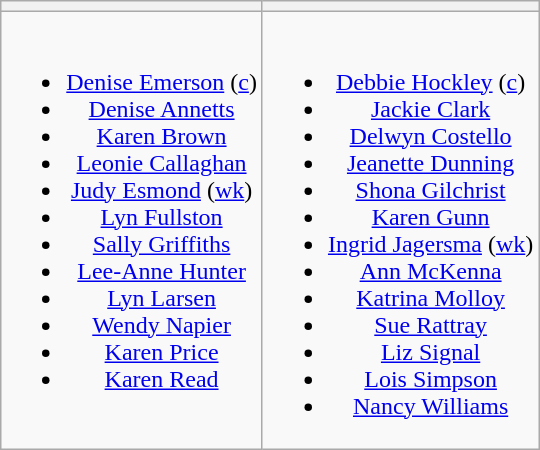<table class="wikitable" style="text-align:center">
<tr>
<th></th>
<th></th>
</tr>
<tr style="vertical-align:top">
<td><br><ul><li><a href='#'>Denise Emerson</a> (<a href='#'>c</a>)</li><li><a href='#'>Denise Annetts</a></li><li><a href='#'>Karen Brown</a></li><li><a href='#'>Leonie Callaghan</a></li><li><a href='#'>Judy Esmond</a> (<a href='#'>wk</a>)</li><li><a href='#'>Lyn Fullston</a></li><li><a href='#'>Sally Griffiths</a></li><li><a href='#'>Lee-Anne Hunter</a></li><li><a href='#'>Lyn Larsen</a></li><li><a href='#'>Wendy Napier</a></li><li><a href='#'>Karen Price</a></li><li><a href='#'>Karen Read</a></li></ul></td>
<td><br><ul><li><a href='#'>Debbie Hockley</a> (<a href='#'>c</a>)</li><li><a href='#'>Jackie Clark</a></li><li><a href='#'>Delwyn Costello</a></li><li><a href='#'>Jeanette Dunning</a></li><li><a href='#'>Shona Gilchrist</a></li><li><a href='#'>Karen Gunn</a></li><li><a href='#'>Ingrid Jagersma</a> (<a href='#'>wk</a>)</li><li><a href='#'>Ann McKenna</a></li><li><a href='#'>Katrina Molloy</a></li><li><a href='#'>Sue Rattray</a></li><li><a href='#'>Liz Signal</a></li><li><a href='#'>Lois Simpson</a></li><li><a href='#'>Nancy Williams</a></li></ul></td>
</tr>
</table>
